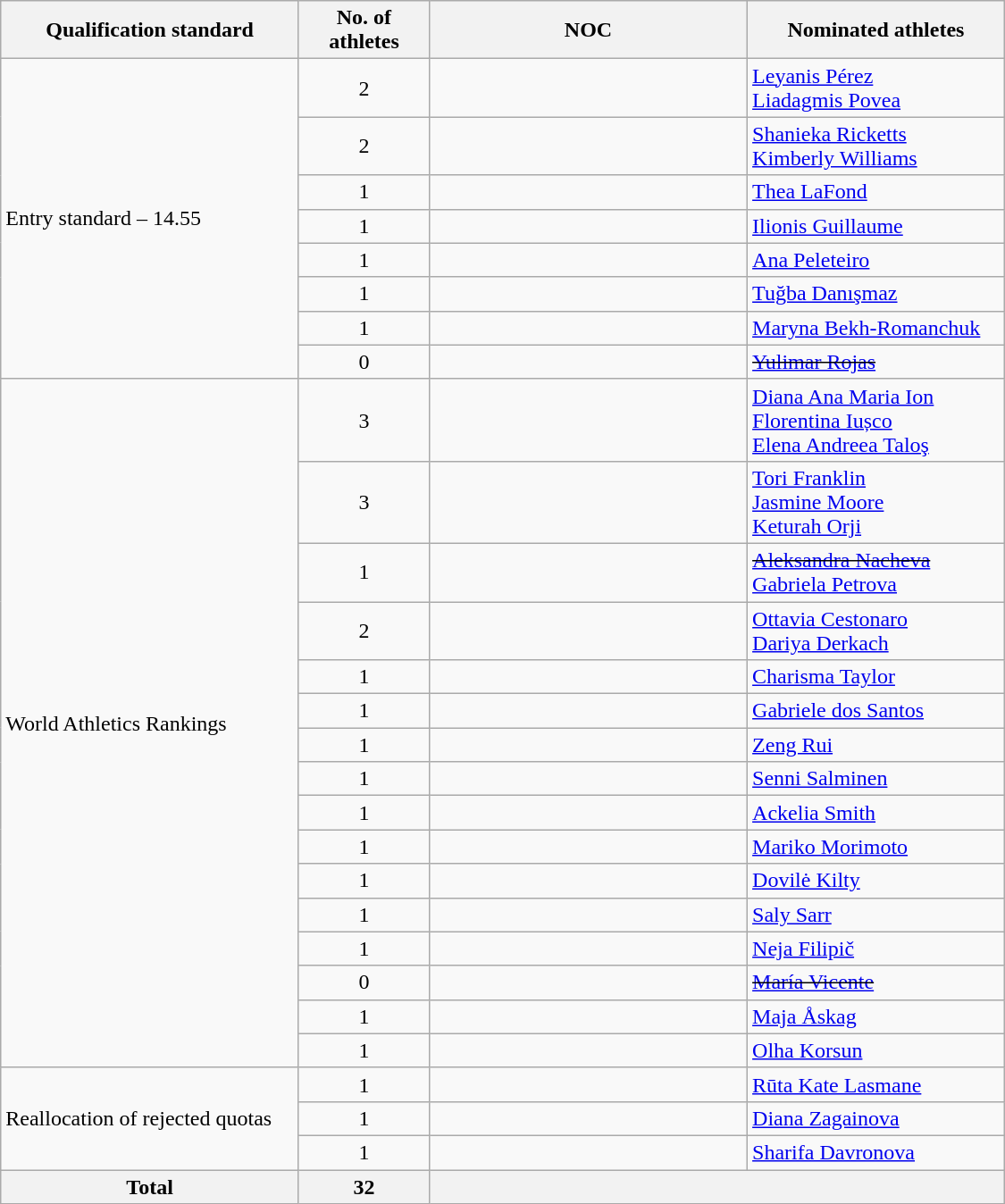<table class="wikitable sortable" style="text-align:left; width:750px;">
<tr>
<th>Qualification standard</th>
<th width=90>No. of athletes</th>
<th width=230>NOC</th>
<th>Nominated athletes</th>
</tr>
<tr>
<td rowspan=8>Entry standard – 14.55</td>
<td align=center>2</td>
<td></td>
<td><a href='#'>Leyanis Pérez</a><br><a href='#'>Liadagmis Povea</a></td>
</tr>
<tr>
<td align=center>2</td>
<td></td>
<td><a href='#'>Shanieka Ricketts</a><br><a href='#'>Kimberly Williams</a></td>
</tr>
<tr>
<td align=center>1</td>
<td></td>
<td><a href='#'>Thea LaFond</a></td>
</tr>
<tr>
<td align=center>1</td>
<td></td>
<td><a href='#'>Ilionis Guillaume</a></td>
</tr>
<tr>
<td align=center>1</td>
<td></td>
<td><a href='#'>Ana Peleteiro</a></td>
</tr>
<tr>
<td align=center>1</td>
<td></td>
<td><a href='#'>Tuğba Danışmaz</a></td>
</tr>
<tr>
<td align=center>1</td>
<td></td>
<td><a href='#'>Maryna Bekh-Romanchuk</a></td>
</tr>
<tr>
<td align=center>0</td>
<td><s></s></td>
<td><s><a href='#'>Yulimar Rojas</a></s></td>
</tr>
<tr>
<td rowspan=16>World Athletics Rankings</td>
<td align=center>3</td>
<td></td>
<td><a href='#'>Diana Ana Maria Ion</a><br><a href='#'>Florentina Iușco</a><br><a href='#'>Elena Andreea Taloş</a></td>
</tr>
<tr>
<td align=center>3</td>
<td></td>
<td><a href='#'>Tori Franklin</a><br><a href='#'>Jasmine Moore</a><br><a href='#'>Keturah Orji</a></td>
</tr>
<tr>
<td align=center>1</td>
<td></td>
<td><s><a href='#'>Aleksandra Nacheva</a></s><br><a href='#'>Gabriela Petrova</a></td>
</tr>
<tr>
<td align=center>2</td>
<td></td>
<td><a href='#'>Ottavia Cestonaro</a><br><a href='#'>Dariya Derkach</a></td>
</tr>
<tr>
<td align=center>1</td>
<td></td>
<td><a href='#'>Charisma Taylor</a></td>
</tr>
<tr>
<td align=center>1</td>
<td></td>
<td><a href='#'>Gabriele dos Santos</a></td>
</tr>
<tr>
<td align=center>1</td>
<td></td>
<td><a href='#'>Zeng Rui</a></td>
</tr>
<tr>
<td align=center>1</td>
<td></td>
<td><a href='#'>Senni Salminen</a></td>
</tr>
<tr>
<td align=center>1</td>
<td></td>
<td><a href='#'>Ackelia Smith</a></td>
</tr>
<tr>
<td align=center>1</td>
<td></td>
<td><a href='#'>Mariko Morimoto</a></td>
</tr>
<tr>
<td align=center>1</td>
<td></td>
<td><a href='#'>Dovilė Kilty</a></td>
</tr>
<tr>
<td align=center>1</td>
<td></td>
<td><a href='#'>Saly Sarr</a></td>
</tr>
<tr>
<td align=center>1</td>
<td></td>
<td><a href='#'>Neja Filipič</a></td>
</tr>
<tr>
<td align=center>0</td>
<td><s></s></td>
<td><s><a href='#'>María Vicente</a></s></td>
</tr>
<tr>
<td align=center>1</td>
<td></td>
<td><a href='#'>Maja Åskag</a></td>
</tr>
<tr>
<td align=center>1</td>
<td></td>
<td><a href='#'>Olha Korsun</a></td>
</tr>
<tr>
<td rowspan=3>Reallocation of rejected quotas</td>
<td align=center>1</td>
<td></td>
<td><a href='#'>Rūta Kate Lasmane</a></td>
</tr>
<tr>
<td align=center>1</td>
<td></td>
<td><a href='#'>Diana Zagainova</a></td>
</tr>
<tr>
<td align=center>1</td>
<td></td>
<td><a href='#'>Sharifa Davronova</a></td>
</tr>
<tr>
<th>Total</th>
<th>32</th>
<th colspan=2></th>
</tr>
</table>
